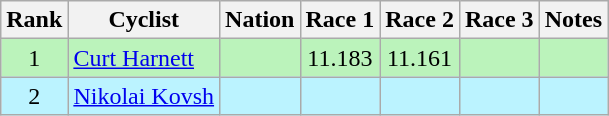<table class="wikitable sortable" style="text-align:center">
<tr>
<th>Rank</th>
<th>Cyclist</th>
<th>Nation</th>
<th>Race 1</th>
<th>Race 2</th>
<th>Race 3</th>
<th>Notes</th>
</tr>
<tr bgcolor=bbf3bb>
<td>1</td>
<td align=left><a href='#'>Curt Harnett</a></td>
<td align=left></td>
<td>11.183</td>
<td>11.161</td>
<td></td>
<td></td>
</tr>
<tr bgcolor=bbf3ff>
<td>2</td>
<td align=left><a href='#'>Nikolai Kovsh</a></td>
<td align=left></td>
<td></td>
<td></td>
<td></td>
<td></td>
</tr>
</table>
